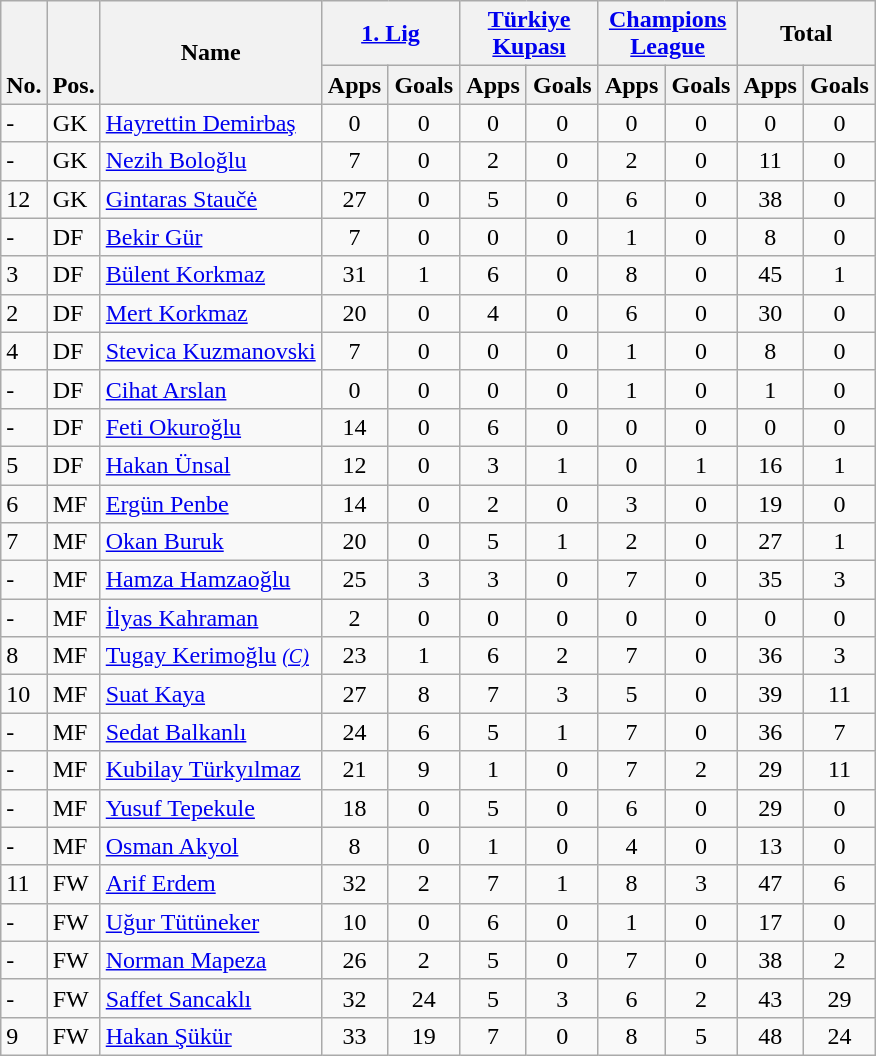<table class="wikitable" style="text-align:center">
<tr>
<th rowspan="2" style="vertical-align:bottom;">No.</th>
<th rowspan="2" style="vertical-align:bottom;">Pos.</th>
<th rowspan="2">Name</th>
<th colspan="2" style="width:85px;"><a href='#'>1. Lig</a></th>
<th colspan="2" style="width:85px;"><a href='#'>Türkiye Kupası</a></th>
<th colspan="2" style="width:85px;"><a href='#'>Champions League</a></th>
<th colspan="2" style="width:85px;">Total</th>
</tr>
<tr>
<th>Apps</th>
<th>Goals</th>
<th>Apps</th>
<th>Goals</th>
<th>Apps</th>
<th>Goals</th>
<th>Apps</th>
<th>Goals</th>
</tr>
<tr>
<td align="left">-</td>
<td align="left">GK</td>
<td align="left"> <a href='#'>Hayrettin Demirbaş</a></td>
<td>0</td>
<td>0</td>
<td>0</td>
<td>0</td>
<td>0</td>
<td>0</td>
<td>0</td>
<td>0</td>
</tr>
<tr>
<td align="left">-</td>
<td align="left">GK</td>
<td align="left"> <a href='#'>Nezih Boloğlu</a></td>
<td>7</td>
<td>0</td>
<td>2</td>
<td>0</td>
<td>2</td>
<td>0</td>
<td>11</td>
<td>0</td>
</tr>
<tr>
<td align="left">12</td>
<td align="left">GK</td>
<td align="left"> <a href='#'>Gintaras Staučė</a></td>
<td>27</td>
<td>0</td>
<td>5</td>
<td>0</td>
<td>6</td>
<td>0</td>
<td>38</td>
<td>0</td>
</tr>
<tr>
<td align="left">-</td>
<td align="left">DF</td>
<td align="left"> <a href='#'>Bekir Gür</a></td>
<td>7</td>
<td>0</td>
<td>0</td>
<td>0</td>
<td>1</td>
<td>0</td>
<td>8</td>
<td>0</td>
</tr>
<tr>
<td align="left">3</td>
<td align="left">DF</td>
<td align="left"> <a href='#'>Bülent Korkmaz</a></td>
<td>31</td>
<td>1</td>
<td>6</td>
<td>0</td>
<td>8</td>
<td>0</td>
<td>45</td>
<td>1</td>
</tr>
<tr>
<td align="left">2</td>
<td align="left">DF</td>
<td align="left"> <a href='#'>Mert Korkmaz</a></td>
<td>20</td>
<td>0</td>
<td>4</td>
<td>0</td>
<td>6</td>
<td>0</td>
<td>30</td>
<td>0</td>
</tr>
<tr>
<td align="left">4</td>
<td align="left">DF</td>
<td align="left"> <a href='#'>Stevica Kuzmanovski</a></td>
<td>7</td>
<td>0</td>
<td>0</td>
<td>0</td>
<td>1</td>
<td>0</td>
<td>8</td>
<td>0</td>
</tr>
<tr>
<td align="left">-</td>
<td align="left">DF</td>
<td align="left"> <a href='#'>Cihat Arslan</a></td>
<td>0</td>
<td>0</td>
<td>0</td>
<td>0</td>
<td>1</td>
<td>0</td>
<td>1</td>
<td>0</td>
</tr>
<tr>
<td align="left">-</td>
<td align="left">DF</td>
<td align="left"> <a href='#'>Feti Okuroğlu</a></td>
<td>14</td>
<td>0</td>
<td>6</td>
<td>0</td>
<td>0</td>
<td>0</td>
<td>0</td>
<td>0</td>
</tr>
<tr>
<td align="left">5</td>
<td align="left">DF</td>
<td align="left"> <a href='#'>Hakan Ünsal</a></td>
<td>12</td>
<td>0</td>
<td>3</td>
<td>1</td>
<td>0</td>
<td>1</td>
<td>16</td>
<td>1</td>
</tr>
<tr>
<td align="left">6</td>
<td align="left">MF</td>
<td align="left"> <a href='#'>Ergün Penbe</a></td>
<td>14</td>
<td>0</td>
<td>2</td>
<td>0</td>
<td>3</td>
<td>0</td>
<td>19</td>
<td>0</td>
</tr>
<tr>
<td align="left">7</td>
<td align="left">MF</td>
<td align="left"> <a href='#'>Okan Buruk</a></td>
<td>20</td>
<td>0</td>
<td>5</td>
<td>1</td>
<td>2</td>
<td>0</td>
<td>27</td>
<td>1</td>
</tr>
<tr>
<td align="left">-</td>
<td align="left">MF</td>
<td align="left"> <a href='#'>Hamza Hamzaoğlu</a></td>
<td>25</td>
<td>3</td>
<td>3</td>
<td>0</td>
<td>7</td>
<td>0</td>
<td>35</td>
<td>3</td>
</tr>
<tr>
<td align="left">-</td>
<td align="left">MF</td>
<td align="left"> <a href='#'>İlyas Kahraman</a></td>
<td>2</td>
<td>0</td>
<td>0</td>
<td>0</td>
<td>0</td>
<td>0</td>
<td>0</td>
<td>0</td>
</tr>
<tr>
<td align="left">8</td>
<td align="left">MF</td>
<td align="left"> <a href='#'>Tugay Kerimoğlu</a> <small><em><a href='#'>(C)</a></em></small></td>
<td>23</td>
<td>1</td>
<td>6</td>
<td>2</td>
<td>7</td>
<td>0</td>
<td>36</td>
<td>3</td>
</tr>
<tr>
<td align="left">10</td>
<td align="left">MF</td>
<td align="left"> <a href='#'>Suat Kaya</a></td>
<td>27</td>
<td>8</td>
<td>7</td>
<td>3</td>
<td>5</td>
<td>0</td>
<td>39</td>
<td>11</td>
</tr>
<tr>
<td align="left">-</td>
<td align="left">MF</td>
<td align="left"> <a href='#'>Sedat Balkanlı</a></td>
<td>24</td>
<td>6</td>
<td>5</td>
<td>1</td>
<td>7</td>
<td>0</td>
<td>36</td>
<td>7</td>
</tr>
<tr>
<td align="left">-</td>
<td align="left">MF</td>
<td align="left"> <a href='#'>Kubilay Türkyılmaz</a></td>
<td>21</td>
<td>9</td>
<td>1</td>
<td>0</td>
<td>7</td>
<td>2</td>
<td>29</td>
<td>11</td>
</tr>
<tr>
<td align="left">-</td>
<td align="left">MF</td>
<td align="left"> <a href='#'>Yusuf Tepekule</a></td>
<td>18</td>
<td>0</td>
<td>5</td>
<td>0</td>
<td>6</td>
<td>0</td>
<td>29</td>
<td>0</td>
</tr>
<tr>
<td align="left">-</td>
<td align="left">MF</td>
<td align="left"> <a href='#'>Osman Akyol</a></td>
<td>8</td>
<td>0</td>
<td>1</td>
<td>0</td>
<td>4</td>
<td>0</td>
<td>13</td>
<td>0</td>
</tr>
<tr>
<td align="left">11</td>
<td align="left">FW</td>
<td align="left"> <a href='#'>Arif Erdem</a></td>
<td>32</td>
<td>2</td>
<td>7</td>
<td>1</td>
<td>8</td>
<td>3</td>
<td>47</td>
<td>6</td>
</tr>
<tr>
<td align="left">-</td>
<td align="left">FW</td>
<td align="left"> <a href='#'>Uğur Tütüneker</a></td>
<td>10</td>
<td>0</td>
<td>6</td>
<td>0</td>
<td>1</td>
<td>0</td>
<td>17</td>
<td>0</td>
</tr>
<tr>
<td align="left">-</td>
<td align="left">FW</td>
<td align="left"> <a href='#'>Norman Mapeza</a></td>
<td>26</td>
<td>2</td>
<td>5</td>
<td>0</td>
<td>7</td>
<td>0</td>
<td>38</td>
<td>2</td>
</tr>
<tr>
<td align="left">-</td>
<td align="left">FW</td>
<td align="left"> <a href='#'>Saffet Sancaklı</a></td>
<td>32</td>
<td>24</td>
<td>5</td>
<td>3</td>
<td>6</td>
<td>2</td>
<td>43</td>
<td>29</td>
</tr>
<tr>
<td align="left">9</td>
<td align="left">FW</td>
<td align="left"> <a href='#'>Hakan Şükür</a></td>
<td>33</td>
<td>19</td>
<td>7</td>
<td>0</td>
<td>8</td>
<td>5</td>
<td>48</td>
<td>24</td>
</tr>
</table>
